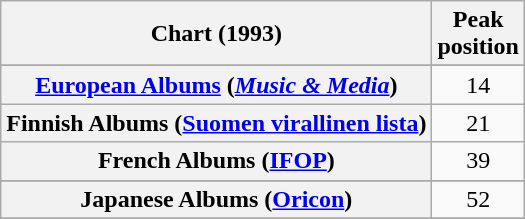<table class="wikitable sortable plainrowheaders" style="text-align:center">
<tr>
<th scope="col">Chart (1993)</th>
<th scope="col">Peak<br>position</th>
</tr>
<tr>
</tr>
<tr>
</tr>
<tr>
</tr>
<tr>
<th scope="row"><a href='#'>European Albums</a> (<em><a href='#'>Music & Media</a></em>)</th>
<td>14</td>
</tr>
<tr>
<th scope="row">Finnish Albums (<a href='#'>Suomen virallinen lista</a>)</th>
<td>21</td>
</tr>
<tr>
<th scope="row">French Albums (<a href='#'>IFOP</a>)</th>
<td>39</td>
</tr>
<tr>
</tr>
<tr>
<th scope="row">Japanese Albums (<a href='#'>Oricon</a>)</th>
<td>52</td>
</tr>
<tr>
</tr>
<tr>
</tr>
<tr>
</tr>
<tr>
</tr>
</table>
